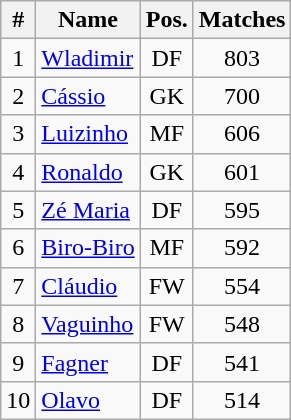<table class="wikitable" style="text-align: center;">
<tr>
<th>#</th>
<th>Name</th>
<th>Pos.</th>
<th>Matches</th>
</tr>
<tr>
<td>1</td>
<td align="left"> <a href='#'>Wladimir</a></td>
<td>DF</td>
<td>803</td>
</tr>
<tr>
<td>2</td>
<td align="left"> <a href='#'>Cássio</a></td>
<td>GK</td>
<td>700</td>
</tr>
<tr>
<td>3</td>
<td align="left"> <a href='#'>Luizinho</a></td>
<td>MF</td>
<td>606</td>
</tr>
<tr>
<td>4</td>
<td align="left"> <a href='#'>Ronaldo</a></td>
<td>GK</td>
<td>601</td>
</tr>
<tr>
<td>5</td>
<td align="left"> <a href='#'>Zé Maria</a></td>
<td>DF</td>
<td>595</td>
</tr>
<tr>
<td>6</td>
<td align="left"> <a href='#'>Biro-Biro</a></td>
<td>MF</td>
<td>592</td>
</tr>
<tr>
<td>7</td>
<td align="left"> <a href='#'>Cláudio</a></td>
<td>FW</td>
<td>554</td>
</tr>
<tr>
<td>8</td>
<td align="left"> <a href='#'>Vaguinho</a></td>
<td>FW</td>
<td>548</td>
</tr>
<tr>
<td>9</td>
<td align="left"> <a href='#'>Fagner</a></td>
<td>DF</td>
<td>541</td>
</tr>
<tr>
<td>10</td>
<td align="left"> <a href='#'>Olavo</a></td>
<td>DF</td>
<td>514</td>
</tr>
</table>
